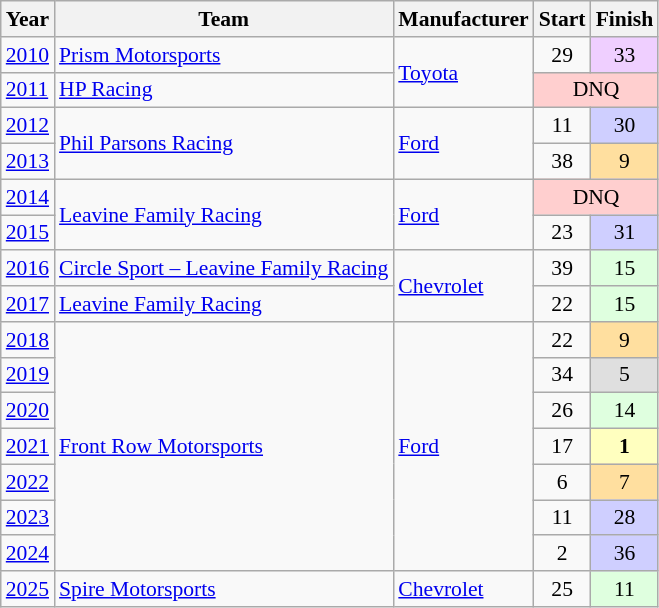<table class="wikitable" style="font-size: 90%;">
<tr>
<th>Year</th>
<th>Team</th>
<th>Manufacturer</th>
<th>Start</th>
<th>Finish</th>
</tr>
<tr>
<td><a href='#'>2010</a></td>
<td><a href='#'>Prism Motorsports</a></td>
<td rowspan=2><a href='#'>Toyota</a></td>
<td align=center>29</td>
<td align=center style="background:#EFCFFF;">33</td>
</tr>
<tr>
<td><a href='#'>2011</a></td>
<td><a href='#'>HP Racing</a></td>
<td align=center colspan=2 style="background:#FFCFCF;">DNQ</td>
</tr>
<tr>
<td><a href='#'>2012</a></td>
<td rowspan=2><a href='#'>Phil Parsons Racing</a></td>
<td rowspan=2><a href='#'>Ford</a></td>
<td align=center>11</td>
<td align=center style="background:#CFCFFF;">30</td>
</tr>
<tr>
<td><a href='#'>2013</a></td>
<td align=center>38</td>
<td align=center style="background:#FFDF9F;">9</td>
</tr>
<tr>
<td><a href='#'>2014</a></td>
<td rowspan=2><a href='#'>Leavine Family Racing</a></td>
<td rowspan=2><a href='#'>Ford</a></td>
<td align=center colspan=2 style="background:#FFCFCF;">DNQ</td>
</tr>
<tr>
<td><a href='#'>2015</a></td>
<td align=center>23</td>
<td align=center style="background:#CFCFFF;">31</td>
</tr>
<tr>
<td><a href='#'>2016</a></td>
<td nowrap><a href='#'>Circle Sport – Leavine Family Racing</a></td>
<td rowspan=2><a href='#'>Chevrolet</a></td>
<td align=center>39</td>
<td align=center style="background:#DFFFDF;">15</td>
</tr>
<tr>
<td><a href='#'>2017</a></td>
<td><a href='#'>Leavine Family Racing</a></td>
<td align=center>22</td>
<td align=center style="background:#DFFFDF;">15</td>
</tr>
<tr>
<td><a href='#'>2018</a></td>
<td rowspan=7><a href='#'>Front Row Motorsports</a></td>
<td rowspan=7><a href='#'>Ford</a></td>
<td align=center>22</td>
<td align=center style="background:#FFDF9F;">9</td>
</tr>
<tr>
<td><a href='#'>2019</a></td>
<td align=center>34</td>
<td align=center style="background:#DFDFDF;">5</td>
</tr>
<tr>
<td><a href='#'>2020</a></td>
<td align=center>26</td>
<td align=center style="background:#DFFFDF;">14</td>
</tr>
<tr>
<td><a href='#'>2021</a></td>
<td align=center>17</td>
<td align=center style="background:#FFFFBF;"><strong>1</strong></td>
</tr>
<tr>
<td><a href='#'>2022</a></td>
<td align=center>6</td>
<td align=center style="background:#FFDF9F;">7</td>
</tr>
<tr>
<td><a href='#'>2023</a></td>
<td align=center>11</td>
<td align=center style="background:#CFCFFF;">28</td>
</tr>
<tr>
<td><a href='#'>2024</a></td>
<td align=center>2</td>
<td align=center style="background:#CFCFFF;">36</td>
</tr>
<tr>
<td><a href='#'>2025</a></td>
<td><a href='#'>Spire Motorsports</a></td>
<td><a href='#'>Chevrolet</a></td>
<td align=center>25</td>
<td align=center style="background:#DFFFDF;">11</td>
</tr>
</table>
